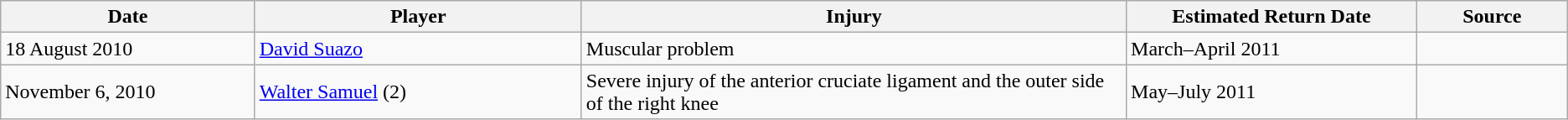<table class="wikitable">
<tr>
<th width=7%>Date</th>
<th width=9%>Player</th>
<th width=15%>Injury</th>
<th width=8%>Estimated Return Date</th>
<th width=4%>Source</th>
</tr>
<tr>
<td>18 August 2010</td>
<td> <a href='#'>David Suazo</a></td>
<td>Muscular problem</td>
<td>March–April 2011</td>
<td> </td>
</tr>
<tr>
<td>November 6, 2010</td>
<td> <a href='#'>Walter Samuel</a> (2)</td>
<td>Severe injury of the anterior cruciate ligament and the outer side of the right knee</td>
<td>May–July 2011</td>
<td> </td>
</tr>
</table>
